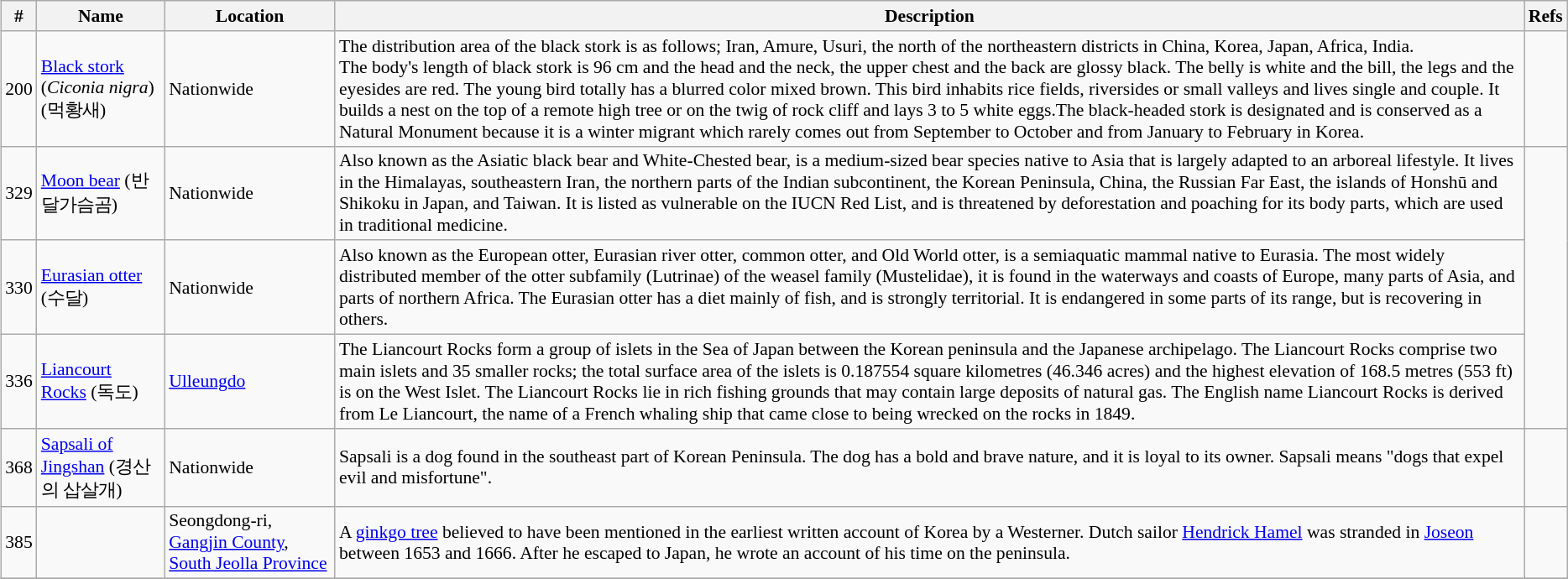<table class="wikitable sortable" style="margin-left: 5px; font-size: 90%;">
<tr>
<th align="center">#</th>
<th align="center">Name</th>
<th align="center">Location</th>
<th align="center">Description</th>
<th align="center">Refs</th>
</tr>
<tr>
<td>200</td>
<td><a href='#'>Black stork</a> (<em>Ciconia nigra</em>) (먹황새)</td>
<td>Nationwide</td>
<td>The distribution area of the black stork is as follows; Iran, Amure, Usuri, the north of the northeastern districts in China, Korea, Japan, Africa, India.<br>The body's length of black stork is 96 cm and the head and the neck, the upper chest and the back are glossy black.
The belly is white and the bill, the legs and the eyesides are red.
The young bird totally has a blurred color mixed brown.
This bird inhabits rice fields, riversides or small valleys and lives single and couple.
It builds a nest on the top of a remote high tree or on the twig of rock cliff and lays 3 to 5 white eggs.The black-headed stork is designated and is conserved as a Natural Monument because it is a winter migrant which rarely comes out from September to October and from January to February in Korea.</td>
<td></td>
</tr>
<tr>
<td>329</td>
<td><a href='#'>Moon bear</a> (반달가슴곰)</td>
<td>Nationwide</td>
<td>Also known as the Asiatic black bear and White-Chested bear, is a medium-sized bear species native to Asia that is largely adapted to an arboreal lifestyle. It lives in the Himalayas, southeastern Iran, the northern parts of the Indian subcontinent, the Korean Peninsula, China, the Russian Far East, the islands of Honshū and Shikoku in Japan, and Taiwan. It is listed as vulnerable on the IUCN Red List, and is threatened by deforestation and poaching for its body parts, which are used in traditional medicine.</td>
</tr>
<tr>
<td>330</td>
<td><a href='#'>Eurasian otter</a> (수달)</td>
<td>Nationwide</td>
<td>Also known as the European otter, Eurasian river otter, common otter, and Old World otter, is a semiaquatic mammal native to Eurasia. The most widely distributed member of the otter subfamily (Lutrinae) of the weasel family (Mustelidae), it is found in the waterways and coasts of Europe, many parts of Asia, and parts of northern Africa. The Eurasian otter has a diet mainly of fish, and is strongly territorial. It is endangered in some parts of its range, but is recovering in others.</td>
</tr>
<tr>
<td>336</td>
<td><a href='#'>Liancourt Rocks</a> (독도)</td>
<td><a href='#'>Ulleungdo</a></td>
<td>The Liancourt Rocks form a group of islets in the Sea of Japan between the Korean peninsula and the Japanese archipelago. The Liancourt Rocks comprise two main islets and 35 smaller rocks; the total surface area of the islets is 0.187554 square kilometres (46.346 acres) and the highest elevation of 168.5 metres (553 ft) is on the West Islet. The Liancourt Rocks lie in rich fishing grounds that may contain large deposits of natural gas. The English name Liancourt Rocks is derived from Le Liancourt, the name of a French whaling ship that came close to being wrecked on the rocks in 1849.</td>
</tr>
<tr>
<td>368</td>
<td><a href='#'>Sapsali of Jingshan</a> (경산의 삽살개)</td>
<td>Nationwide</td>
<td>Sapsali is a dog found in the southeast part of Korean Peninsula. The dog has a bold and brave nature, and it is loyal to its owner. Sapsali means "dogs that expel evil and misfortune".</td>
<td></td>
</tr>
<tr>
<td>385</td>
<td></td>
<td>Seongdong-ri, <a href='#'>Gangjin County</a>, <a href='#'>South Jeolla Province</a></td>
<td>A <a href='#'>ginkgo tree</a> believed to have been mentioned in the earliest written account of Korea by a Westerner. Dutch sailor <a href='#'>Hendrick Hamel</a> was stranded in <a href='#'>Joseon</a> between 1653 and 1666. After he escaped to Japan, he wrote an account of his time on the peninsula.</td>
<td></td>
</tr>
<tr>
</tr>
</table>
